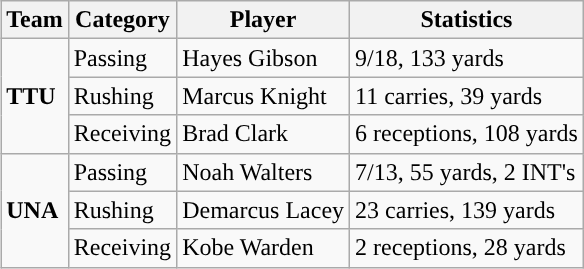<table class="wikitable" style="float: right;">
<tr>
<th>Team</th>
<th>Category</th>
<th>Player</th>
<th>Statistics</th>
</tr>
<tr>
<td rowspan=3><strong>TTU</strong></td>
<td>Passing</td>
<td>Hayes Gibson</td>
<td>9/18, 133 yards</td>
</tr>
<tr>
<td>Rushing</td>
<td>Marcus Knight</td>
<td>11 carries, 39 yards</td>
</tr>
<tr>
<td>Receiving</td>
<td>Brad Clark</td>
<td>6 receptions, 108 yards</td>
</tr>
<tr>
<td rowspan=3><strong>UNA</strong></td>
<td>Passing</td>
<td>Noah Walters</td>
<td>7/13, 55 yards, 2 INT's</td>
</tr>
<tr>
<td>Rushing</td>
<td>Demarcus Lacey</td>
<td>23 carries, 139 yards</td>
</tr>
<tr>
<td>Receiving</td>
<td>Kobe Warden</td>
<td>2 receptions, 28 yards</td>
</tr>
</table>
